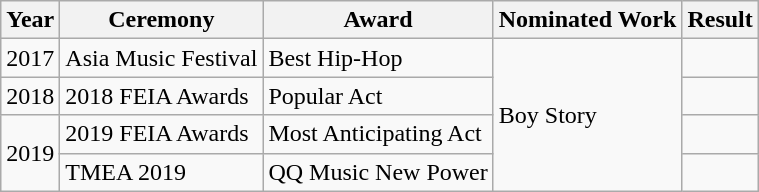<table class="wikitable">
<tr>
<th>Year</th>
<th>Ceremony</th>
<th>Award</th>
<th>Nominated Work</th>
<th>Result</th>
</tr>
<tr>
<td>2017</td>
<td>Asia Music Festival</td>
<td>Best Hip-Hop</td>
<td rowspan="4">Boy Story</td>
<td></td>
</tr>
<tr>
<td>2018</td>
<td>2018 FEIA Awards</td>
<td>Popular Act</td>
<td></td>
</tr>
<tr>
<td rowspan="2">2019</td>
<td>2019 FEIA Awards</td>
<td>Most Anticipating Act</td>
<td></td>
</tr>
<tr>
<td>TMEA 2019</td>
<td>QQ Music New Power</td>
<td></td>
</tr>
</table>
